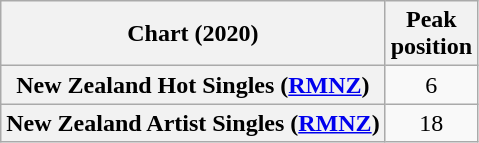<table class="wikitable sortable plainrowheaders" style="text-align:center">
<tr>
<th scope="col">Chart (2020)</th>
<th scope="col">Peak<br>position</th>
</tr>
<tr>
<th scope="row">New Zealand Hot Singles (<a href='#'>RMNZ</a>)</th>
<td>6</td>
</tr>
<tr>
<th scope="row">New Zealand Artist Singles (<a href='#'>RMNZ</a>)</th>
<td>18</td>
</tr>
</table>
